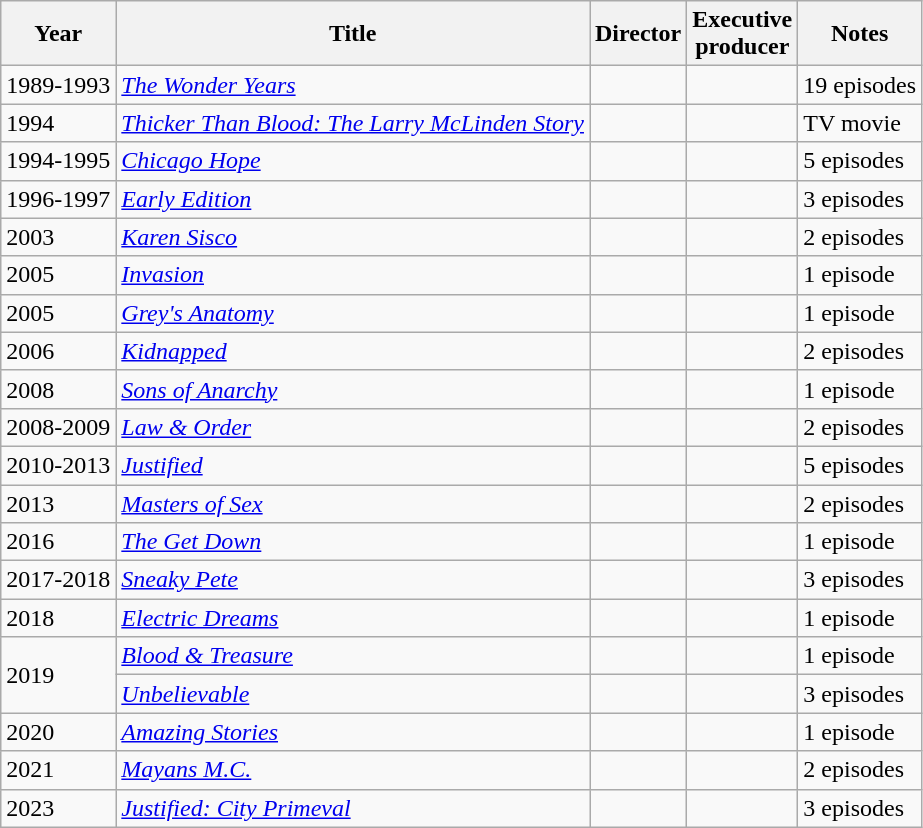<table class="wikitable">
<tr>
<th>Year</th>
<th>Title</th>
<th>Director</th>
<th>Executive<br>producer</th>
<th>Notes</th>
</tr>
<tr>
<td>1989-1993</td>
<td><em><a href='#'>The Wonder Years</a></em></td>
<td></td>
<td></td>
<td>19 episodes</td>
</tr>
<tr>
<td>1994</td>
<td><em><a href='#'>Thicker Than Blood: The Larry McLinden Story</a></em></td>
<td></td>
<td></td>
<td>TV movie</td>
</tr>
<tr>
<td>1994-1995</td>
<td><em><a href='#'>Chicago Hope</a></em></td>
<td></td>
<td></td>
<td>5 episodes</td>
</tr>
<tr>
<td>1996-1997</td>
<td><em><a href='#'>Early Edition</a></em></td>
<td></td>
<td></td>
<td>3 episodes</td>
</tr>
<tr>
<td>2003</td>
<td><em><a href='#'>Karen Sisco</a></em></td>
<td></td>
<td></td>
<td>2 episodes</td>
</tr>
<tr>
<td>2005</td>
<td><em><a href='#'>Invasion</a></em></td>
<td></td>
<td></td>
<td>1 episode</td>
</tr>
<tr>
<td>2005</td>
<td><em><a href='#'>Grey's Anatomy</a></em></td>
<td></td>
<td></td>
<td>1 episode</td>
</tr>
<tr>
<td>2006</td>
<td><em><a href='#'>Kidnapped</a></em></td>
<td></td>
<td></td>
<td>2 episodes</td>
</tr>
<tr>
<td>2008</td>
<td><em><a href='#'>Sons of Anarchy</a></em></td>
<td></td>
<td></td>
<td>1 episode</td>
</tr>
<tr>
<td>2008-2009</td>
<td><em><a href='#'>Law & Order</a></em></td>
<td></td>
<td></td>
<td>2 episodes</td>
</tr>
<tr>
<td>2010-2013</td>
<td><em><a href='#'>Justified</a></em></td>
<td></td>
<td></td>
<td>5 episodes</td>
</tr>
<tr>
<td>2013</td>
<td><em><a href='#'>Masters of Sex</a></em></td>
<td></td>
<td></td>
<td>2 episodes</td>
</tr>
<tr>
<td>2016</td>
<td><em><a href='#'>The Get Down</a></em></td>
<td></td>
<td></td>
<td>1 episode</td>
</tr>
<tr>
<td>2017-2018</td>
<td><em><a href='#'>Sneaky Pete</a></em></td>
<td></td>
<td></td>
<td>3 episodes</td>
</tr>
<tr>
<td>2018</td>
<td><em><a href='#'>Electric Dreams</a></em></td>
<td></td>
<td></td>
<td>1 episode</td>
</tr>
<tr>
<td rowspan=2>2019</td>
<td><em><a href='#'>Blood & Treasure</a></em></td>
<td></td>
<td></td>
<td>1 episode</td>
</tr>
<tr>
<td><em><a href='#'>Unbelievable</a></em></td>
<td></td>
<td></td>
<td>3 episodes</td>
</tr>
<tr>
<td>2020</td>
<td><em><a href='#'>Amazing Stories</a></em></td>
<td></td>
<td></td>
<td>1 episode</td>
</tr>
<tr>
<td>2021</td>
<td><em><a href='#'>Mayans M.C.</a></em></td>
<td></td>
<td></td>
<td>2 episodes</td>
</tr>
<tr>
<td>2023</td>
<td><em><a href='#'>Justified: City Primeval</a></em></td>
<td></td>
<td></td>
<td>3 episodes</td>
</tr>
</table>
